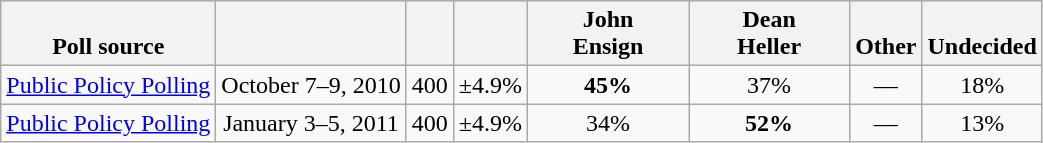<table class="wikitable" style="text-align:center">
<tr valign=bottom>
<th>Poll source</th>
<th></th>
<th></th>
<th></th>
<th style="width:100px;">John<br>Ensign</th>
<th style="width:100px;">Dean<br>Heller</th>
<th>Other</th>
<th>Undecided</th>
</tr>
<tr>
<td align=left><a href='#'>Public Policy Polling</a></td>
<td>October 7–9, 2010</td>
<td>400</td>
<td>±4.9%</td>
<td><strong>45%</strong></td>
<td>37%</td>
<td>––</td>
<td>18%</td>
</tr>
<tr>
<td align=left><a href='#'>Public Policy Polling</a></td>
<td>January 3–5, 2011</td>
<td>400</td>
<td>±4.9%</td>
<td>34%</td>
<td><strong>52%</strong></td>
<td>––</td>
<td>13%</td>
</tr>
</table>
